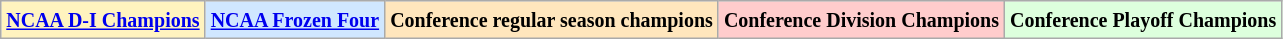<table class="wikitable">
<tr>
<td bgcolor="#FFF3BF"><small><strong><a href='#'>NCAA D-I Champions</a> </strong></small></td>
<td bgcolor="#D0E7FF"><small><strong><a href='#'>NCAA Frozen Four</a></strong></small></td>
<td bgcolor="#FFE6BD"><small><strong>Conference regular season champions</strong></small></td>
<td bgcolor="#FFCCCC"><small><strong>Conference Division Champions</strong></small></td>
<td bgcolor="#ddffdd"><small><strong>Conference Playoff Champions</strong></small></td>
</tr>
</table>
